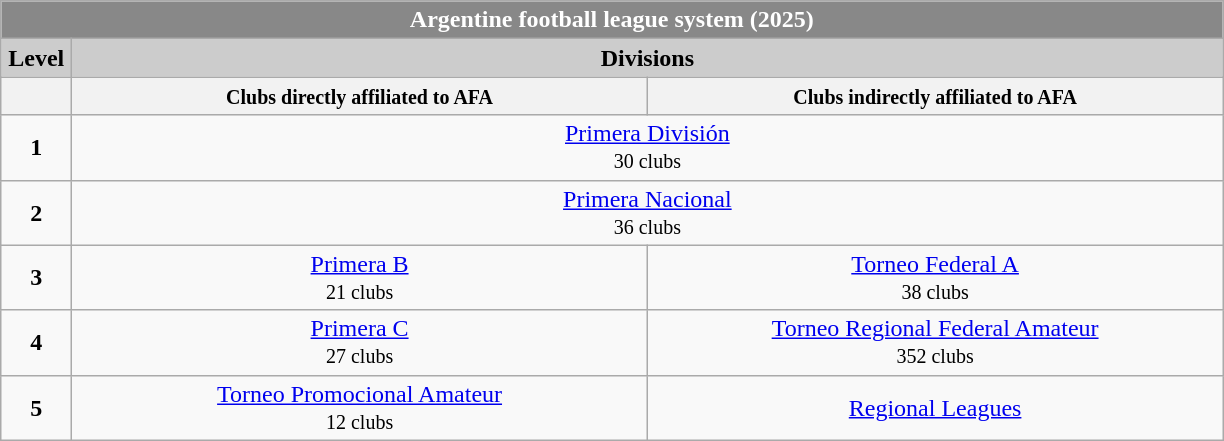<table class="wikitable sortable" style="text-align:center" width= px>
<tr>
<td colspan="3" style="background:#888888; color:#ffffff"><strong>Argentine football league system (2025)</strong></td>
</tr>
<tr>
<th style="background:#cccccc; color:#000000" width=40px>Level</th>
<th colspan="2" style="background:#cccccc; color:#000000" width=760px>Divisions</th>
</tr>
<tr>
<th></th>
<th><small>Clubs directly affiliated to AFA</small></th>
<th><small>Clubs indirectly affiliated to AFA</small></th>
</tr>
<tr>
<td><strong>1</strong></td>
<td colspan=2><a href='#'>Primera División</a><br><small>30 clubs</small></td>
</tr>
<tr>
<td><strong>2</strong></td>
<td colspan=2><a href='#'>Primera Nacional</a><br><small>36 clubs</small></td>
</tr>
<tr>
<td><strong>3</strong></td>
<td width="250px"><a href='#'>Primera B</a><br><small>21 clubs</small></td>
<td width="250px"><a href='#'>Torneo Federal A</a><br><small>38 clubs</small></td>
</tr>
<tr>
<td><strong>4</strong></td>
<td width="250px"><a href='#'>Primera C</a><br><small>27 clubs</small></td>
<td width="250px"><a href='#'>Torneo Regional Federal Amateur</a><br><small>352 clubs</small></td>
</tr>
<tr>
<td><strong>5</strong></td>
<td width="250px"><a href='#'>Torneo Promocional Amateur</a><br><small>12 clubs</small></td>
<td width="250px"><a href='#'>Regional Leagues</a></td>
</tr>
</table>
